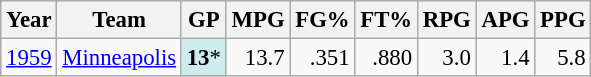<table class="wikitable sortable" style="font-size:95%; text-align:right;">
<tr>
<th>Year</th>
<th>Team</th>
<th>GP</th>
<th>MPG</th>
<th>FG%</th>
<th>FT%</th>
<th>RPG</th>
<th>APG</th>
<th>PPG</th>
</tr>
<tr>
<td style="text-align:left;"><a href='#'>1959</a></td>
<td style="text-align:left;"><a href='#'>Minneapolis</a></td>
<td style="background:#CFECEC;"><strong>13</strong>*</td>
<td>13.7</td>
<td>.351</td>
<td>.880</td>
<td>3.0</td>
<td>1.4</td>
<td>5.8</td>
</tr>
</table>
